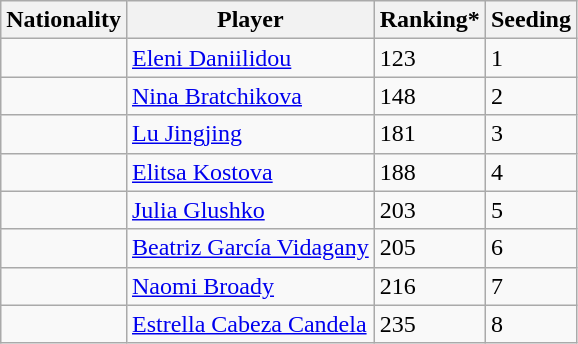<table class="wikitable" border="1">
<tr>
<th>Nationality</th>
<th>Player</th>
<th>Ranking*</th>
<th>Seeding</th>
</tr>
<tr>
<td></td>
<td><a href='#'>Eleni Daniilidou</a></td>
<td>123</td>
<td>1</td>
</tr>
<tr>
<td></td>
<td><a href='#'>Nina Bratchikova</a></td>
<td>148</td>
<td>2</td>
</tr>
<tr>
<td></td>
<td><a href='#'>Lu Jingjing</a></td>
<td>181</td>
<td>3</td>
</tr>
<tr>
<td></td>
<td><a href='#'>Elitsa Kostova</a></td>
<td>188</td>
<td>4</td>
</tr>
<tr>
<td></td>
<td><a href='#'>Julia Glushko</a></td>
<td>203</td>
<td>5</td>
</tr>
<tr>
<td></td>
<td><a href='#'>Beatriz García Vidagany</a></td>
<td>205</td>
<td>6</td>
</tr>
<tr>
<td></td>
<td><a href='#'>Naomi Broady</a></td>
<td>216</td>
<td>7</td>
</tr>
<tr>
<td></td>
<td><a href='#'>Estrella Cabeza Candela</a></td>
<td>235</td>
<td>8</td>
</tr>
</table>
